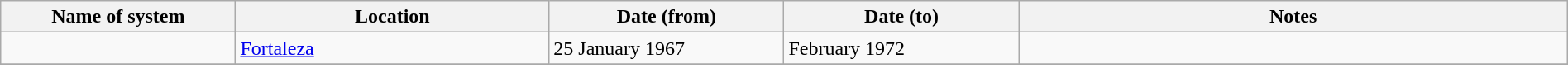<table class="wikitable" width=100%>
<tr>
<th width=15%>Name of system</th>
<th width=20%>Location</th>
<th width=15%>Date (from)</th>
<th width=15%>Date (to)</th>
<th width=35%>Notes</th>
</tr>
<tr>
<td> </td>
<td><a href='#'>Fortaleza</a></td>
<td>25 January 1967</td>
<td>February 1972</td>
<td> </td>
</tr>
<tr>
</tr>
</table>
